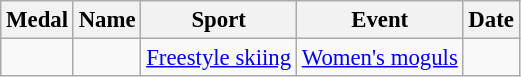<table class="wikitable sortable" style="font-size:95%">
<tr>
<th>Medal</th>
<th>Name</th>
<th>Sport</th>
<th>Event</th>
<th>Date</th>
</tr>
<tr>
<td></td>
<td></td>
<td><a href='#'>Freestyle skiing</a></td>
<td><a href='#'>Women's moguls</a></td>
<td></td>
</tr>
</table>
